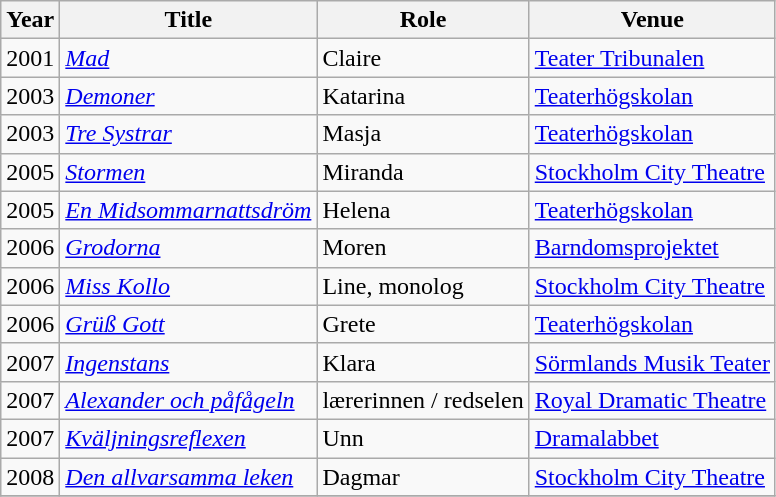<table class="wikitable sortable plainrowheaders">
<tr>
<th>Year</th>
<th>Title</th>
<th>Role</th>
<th>Venue</th>
</tr>
<tr>
<td>2001</td>
<td><em><a href='#'>Mad</a></em></td>
<td>Claire</td>
<td><a href='#'>Teater Tribunalen</a></td>
</tr>
<tr>
<td>2003</td>
<td><em><a href='#'>Demoner</a></em></td>
<td>Katarina</td>
<td><a href='#'>Teaterhögskolan</a></td>
</tr>
<tr>
<td>2003</td>
<td><em><a href='#'>Tre Systrar</a></em></td>
<td>Masja</td>
<td><a href='#'>Teaterhögskolan</a></td>
</tr>
<tr>
<td>2005</td>
<td><em><a href='#'>Stormen</a></em></td>
<td>Miranda</td>
<td><a href='#'>Stockholm City Theatre</a></td>
</tr>
<tr>
<td>2005</td>
<td><em><a href='#'>En Midsommarnattsdröm</a></em></td>
<td>Helena</td>
<td><a href='#'>Teaterhögskolan</a></td>
</tr>
<tr>
<td>2006</td>
<td><em><a href='#'>Grodorna</a></em></td>
<td>Moren</td>
<td><a href='#'>Barndomsprojektet</a></td>
</tr>
<tr>
<td>2006</td>
<td><em><a href='#'>Miss Kollo</a></em></td>
<td>Line, monolog</td>
<td><a href='#'>Stockholm City Theatre</a></td>
</tr>
<tr>
<td>2006</td>
<td><em><a href='#'>Grüß Gott</a></em></td>
<td>Grete</td>
<td><a href='#'>Teaterhögskolan</a></td>
</tr>
<tr>
<td>2007</td>
<td><em><a href='#'>Ingenstans</a></em></td>
<td>Klara</td>
<td><a href='#'>Sörmlands Musik Teater</a></td>
</tr>
<tr>
<td>2007</td>
<td><em><a href='#'>Alexander och påfågeln</a></em></td>
<td>lærerinnen / redselen</td>
<td><a href='#'>Royal Dramatic Theatre</a></td>
</tr>
<tr>
<td>2007</td>
<td><em><a href='#'>Kväljningsreflexen</a></em></td>
<td>Unn</td>
<td><a href='#'>Dramalabbet</a></td>
</tr>
<tr>
<td>2008</td>
<td><em><a href='#'>Den allvarsamma leken</a></em></td>
<td>Dagmar</td>
<td><a href='#'>Stockholm City Theatre</a></td>
</tr>
<tr>
</tr>
</table>
